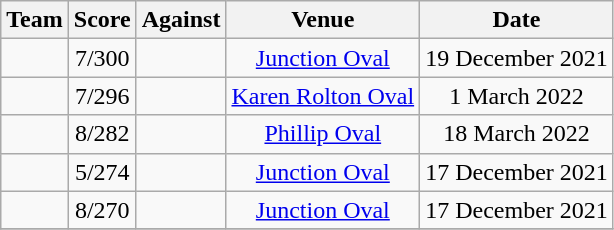<table class="wikitable sortable" style="text-align:center">
<tr>
<th class="unsortable">Team</th>
<th>Score</th>
<th>Against</th>
<th>Venue</th>
<th>Date</th>
</tr>
<tr>
<td style="text-align:left;"></td>
<td>7/300</td>
<td style="text-align:left;"></td>
<td><a href='#'>Junction Oval</a></td>
<td>19 December 2021</td>
</tr>
<tr>
<td style="text-align:left;"></td>
<td>7/296</td>
<td style="text-align:left;"></td>
<td><a href='#'>Karen Rolton Oval</a></td>
<td>1 March 2022</td>
</tr>
<tr>
<td style="text-align:left;"></td>
<td>8/282</td>
<td style="text-align:left;"></td>
<td><a href='#'>Phillip Oval</a></td>
<td>18 March 2022</td>
</tr>
<tr>
<td style="text-align:left;"></td>
<td>5/274</td>
<td style="text-align:left;"></td>
<td><a href='#'>Junction Oval</a></td>
<td>17 December 2021</td>
</tr>
<tr>
<td style="text-align:left;"></td>
<td>8/270</td>
<td style="text-align:left;"></td>
<td><a href='#'>Junction Oval</a></td>
<td>17 December 2021</td>
</tr>
<tr>
</tr>
</table>
